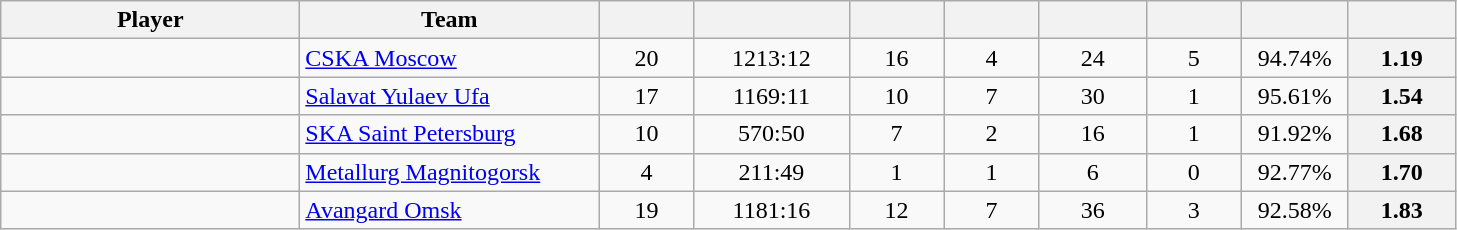<table class="wikitable sortable" style="text-align: center">
<tr>
<th style="width: 12em;">Player</th>
<th style="width: 12em;">Team</th>
<th style="width: 3.5em;"></th>
<th style="width: 6em;"></th>
<th style="width: 3.5em;"></th>
<th style="width: 3.5em;"></th>
<th style="width: 4em;"></th>
<th style="width: 3.5em;"></th>
<th style="width: 4em;"></th>
<th style="width: 4em;"></th>
</tr>
<tr>
<td style="text-align:left;"> </td>
<td style="text-align:left;"><a href='#'>CSKA Moscow</a></td>
<td>20</td>
<td>1213:12</td>
<td>16</td>
<td>4</td>
<td>24</td>
<td>5</td>
<td>94.74%</td>
<th>1.19</th>
</tr>
<tr>
<td style="text-align:left;"> </td>
<td style="text-align:left;"><a href='#'>Salavat Yulaev Ufa</a></td>
<td>17</td>
<td>1169:11</td>
<td>10</td>
<td>7</td>
<td>30</td>
<td>1</td>
<td>95.61%</td>
<th>1.54</th>
</tr>
<tr>
<td style="text-align:left;"> </td>
<td style="text-align:left;"><a href='#'>SKA Saint Petersburg</a></td>
<td>10</td>
<td>570:50</td>
<td>7</td>
<td>2</td>
<td>16</td>
<td>1</td>
<td>91.92%</td>
<th>1.68</th>
</tr>
<tr>
<td style="text-align:left;"> </td>
<td style="text-align:left;"><a href='#'>Metallurg Magnitogorsk</a></td>
<td>4</td>
<td>211:49</td>
<td>1</td>
<td>1</td>
<td>6</td>
<td>0</td>
<td>92.77%</td>
<th>1.70</th>
</tr>
<tr>
<td style="text-align:left;"> </td>
<td style="text-align:left;"><a href='#'>Avangard Omsk</a></td>
<td>19</td>
<td>1181:16</td>
<td>12</td>
<td>7</td>
<td>36</td>
<td>3</td>
<td>92.58%</td>
<th>1.83</th>
</tr>
</table>
